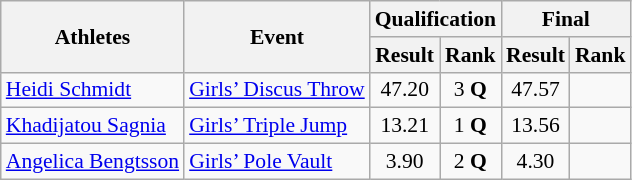<table class="wikitable" border="1" style="font-size:90%">
<tr>
<th rowspan=2>Athletes</th>
<th rowspan=2>Event</th>
<th colspan=2>Qualification</th>
<th colspan=2>Final</th>
</tr>
<tr>
<th>Result</th>
<th>Rank</th>
<th>Result</th>
<th>Rank</th>
</tr>
<tr>
<td><a href='#'>Heidi Schmidt</a></td>
<td><a href='#'>Girls’ Discus Throw</a></td>
<td align=center>47.20</td>
<td align=center>3 <strong>Q</strong></td>
<td align=center>47.57</td>
<td align=center></td>
</tr>
<tr>
<td><a href='#'>Khadijatou Sagnia</a></td>
<td><a href='#'>Girls’ Triple Jump</a></td>
<td align=center>13.21</td>
<td align=center>1 <strong>Q</strong></td>
<td align=center>13.56</td>
<td align=center></td>
</tr>
<tr>
<td><a href='#'>Angelica Bengtsson</a></td>
<td><a href='#'>Girls’ Pole Vault</a></td>
<td align=center>3.90</td>
<td align=center>2 <strong>Q</strong></td>
<td align=center>4.30</td>
<td align=center></td>
</tr>
</table>
